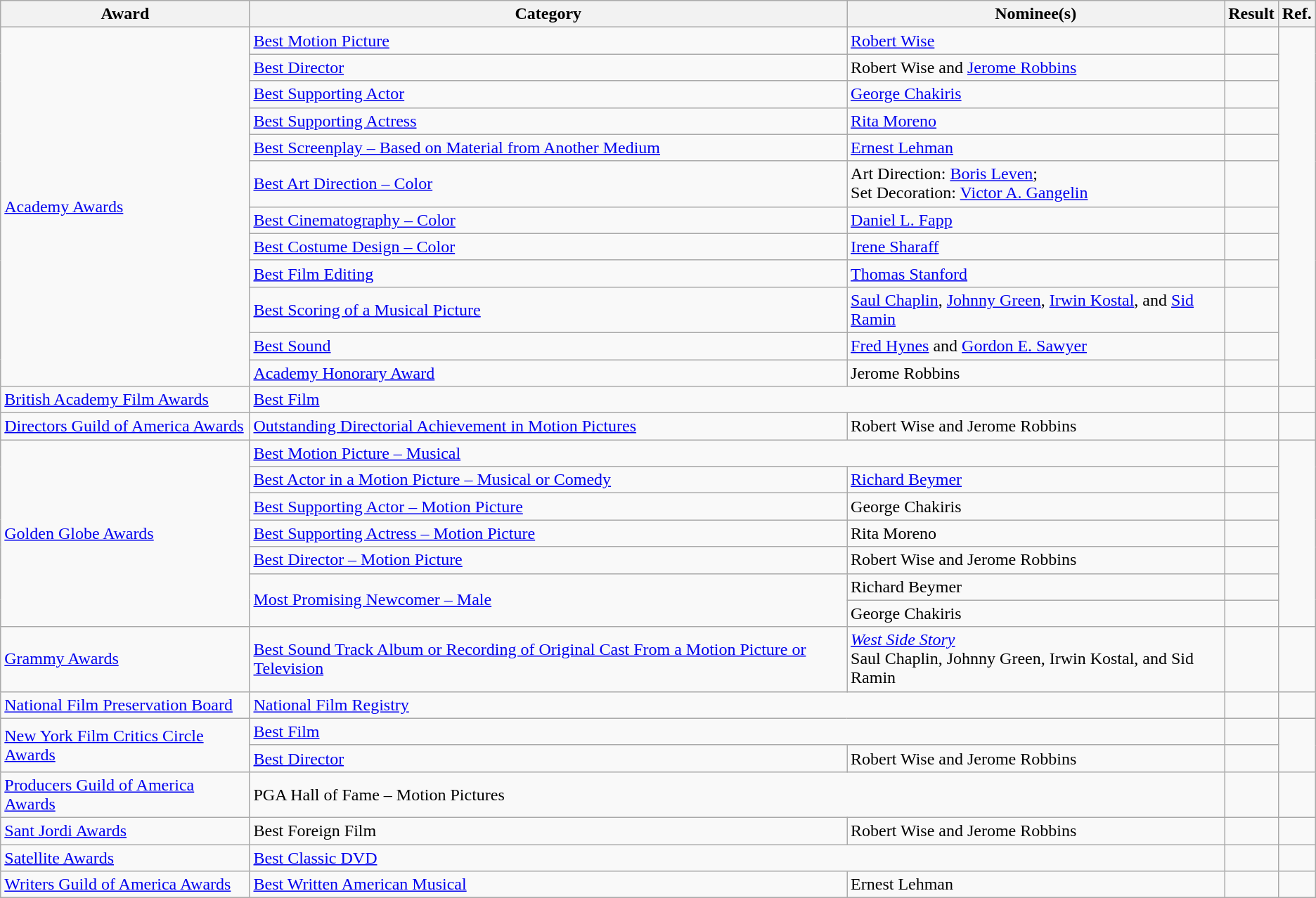<table class="wikitable plainrowheaders">
<tr>
<th>Award</th>
<th>Category</th>
<th>Nominee(s)</th>
<th>Result</th>
<th>Ref.</th>
</tr>
<tr>
<td rowspan="12"><a href='#'>Academy Awards</a></td>
<td><a href='#'>Best Motion Picture</a></td>
<td><a href='#'>Robert Wise</a></td>
<td></td>
<td align="center" rowspan="12"></td>
</tr>
<tr>
<td><a href='#'>Best Director</a></td>
<td>Robert Wise and <a href='#'>Jerome Robbins</a></td>
<td></td>
</tr>
<tr>
<td><a href='#'>Best Supporting Actor</a></td>
<td><a href='#'>George Chakiris</a></td>
<td></td>
</tr>
<tr>
<td><a href='#'>Best Supporting Actress</a></td>
<td><a href='#'>Rita Moreno</a></td>
<td></td>
</tr>
<tr>
<td><a href='#'>Best Screenplay – Based on Material from Another Medium</a></td>
<td><a href='#'>Ernest Lehman</a></td>
<td></td>
</tr>
<tr>
<td><a href='#'>Best Art Direction – Color</a></td>
<td>Art Direction: <a href='#'>Boris Leven</a>; <br> Set Decoration: <a href='#'>Victor A. Gangelin</a></td>
<td></td>
</tr>
<tr>
<td><a href='#'>Best Cinematography – Color</a></td>
<td><a href='#'>Daniel L. Fapp</a></td>
<td></td>
</tr>
<tr>
<td><a href='#'>Best Costume Design – Color</a></td>
<td><a href='#'>Irene Sharaff</a></td>
<td></td>
</tr>
<tr>
<td><a href='#'>Best Film Editing</a></td>
<td><a href='#'>Thomas Stanford</a></td>
<td></td>
</tr>
<tr>
<td><a href='#'>Best Scoring of a Musical Picture</a></td>
<td><a href='#'>Saul Chaplin</a>, <a href='#'>Johnny Green</a>, <a href='#'>Irwin Kostal</a>, and <a href='#'>Sid Ramin</a></td>
<td></td>
</tr>
<tr>
<td><a href='#'>Best Sound</a></td>
<td><a href='#'>Fred Hynes</a> and <a href='#'>Gordon E. Sawyer</a></td>
<td></td>
</tr>
<tr>
<td><a href='#'>Academy Honorary Award</a></td>
<td>Jerome Robbins</td>
<td></td>
</tr>
<tr>
<td><a href='#'>British Academy Film Awards</a></td>
<td colspan="2"><a href='#'>Best Film</a></td>
<td></td>
<td align="center"></td>
</tr>
<tr>
<td><a href='#'>Directors Guild of America Awards</a></td>
<td><a href='#'>Outstanding Directorial Achievement in Motion Pictures</a></td>
<td>Robert Wise and Jerome Robbins</td>
<td></td>
<td align="center"></td>
</tr>
<tr>
<td rowspan="7"><a href='#'>Golden Globe Awards</a></td>
<td colspan="2"><a href='#'>Best Motion Picture – Musical</a></td>
<td></td>
<td align="center" rowspan="7"></td>
</tr>
<tr>
<td><a href='#'>Best Actor in a Motion Picture – Musical or Comedy</a></td>
<td><a href='#'>Richard Beymer</a></td>
<td></td>
</tr>
<tr>
<td><a href='#'>Best Supporting Actor – Motion Picture</a></td>
<td>George Chakiris</td>
<td></td>
</tr>
<tr>
<td><a href='#'>Best Supporting Actress – Motion Picture</a></td>
<td>Rita Moreno</td>
<td></td>
</tr>
<tr>
<td><a href='#'>Best Director – Motion Picture</a></td>
<td>Robert Wise and Jerome Robbins</td>
<td></td>
</tr>
<tr>
<td rowspan="2"><a href='#'>Most Promising Newcomer – Male</a></td>
<td>Richard Beymer</td>
<td></td>
</tr>
<tr>
<td>George Chakiris</td>
<td></td>
</tr>
<tr>
<td><a href='#'>Grammy Awards</a></td>
<td><a href='#'>Best Sound Track Album or Recording of Original Cast From a Motion Picture or Television</a></td>
<td><em><a href='#'>West Side Story</a></em> <br> Saul Chaplin, Johnny Green, Irwin Kostal, and Sid Ramin</td>
<td></td>
<td align="center"></td>
</tr>
<tr>
<td><a href='#'>National Film Preservation Board</a></td>
<td colspan="2"><a href='#'>National Film Registry</a></td>
<td></td>
<td align="center"></td>
</tr>
<tr>
<td rowspan="2"><a href='#'>New York Film Critics Circle Awards</a></td>
<td colspan="2"><a href='#'>Best Film</a></td>
<td></td>
<td align="center" rowspan="2"></td>
</tr>
<tr>
<td><a href='#'>Best Director</a></td>
<td>Robert Wise and Jerome Robbins</td>
<td></td>
</tr>
<tr>
<td><a href='#'>Producers Guild of America Awards</a></td>
<td colspan="2">PGA Hall of Fame – Motion Pictures</td>
<td></td>
<td align="center"></td>
</tr>
<tr>
<td><a href='#'>Sant Jordi Awards</a></td>
<td>Best Foreign Film</td>
<td>Robert Wise and Jerome Robbins</td>
<td></td>
<td align="center"></td>
</tr>
<tr>
<td><a href='#'>Satellite Awards</a></td>
<td colspan="2"><a href='#'>Best Classic DVD</a></td>
<td></td>
<td align="center"></td>
</tr>
<tr>
<td><a href='#'>Writers Guild of America Awards</a></td>
<td><a href='#'>Best Written American Musical</a></td>
<td>Ernest Lehman</td>
<td></td>
<td align="center"></td>
</tr>
</table>
